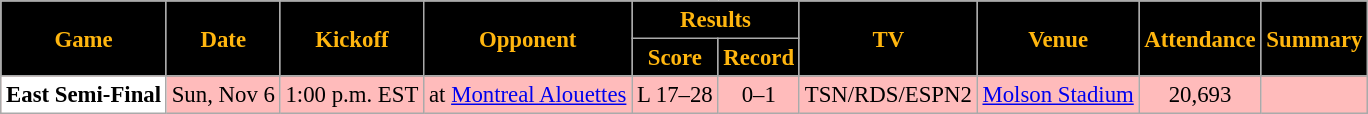<table class="wikitable" style="font-size: 95%;">
<tr>
<th style="background:black;color:#FFB60F;" rowspan=2>Game</th>
<th style="background:black;color:#FFB60F;" rowspan=2>Date</th>
<th style="background:black;color:#FFB60F;" rowspan=2>Kickoff</th>
<th style="background:black;color:#FFB60F;" rowspan=2>Opponent</th>
<th style="background:black;color:#FFB60F;" colspan=2>Results</th>
<th style="background:black;color:#FFB60F;" rowspan=2>TV</th>
<th style="background:black;color:#FFB60F;" rowspan=2>Venue</th>
<th style="background:black;color:#FFB60F;" rowspan=2>Attendance</th>
<th style="background:black;color:#FFB60F;" rowspan=2>Summary</th>
</tr>
<tr>
<th style="background:black;color:#FFB60F;">Score</th>
<th style="background:black;color:#FFB60F;">Record</th>
</tr>
<tr align="center" bgcolor="#ffbbbb">
<th style="text-align:center; background:white;"><span>East Semi-Final</span></th>
<td align="center">Sun, Nov 6</td>
<td align="center">1:00 p.m. EST</td>
<td align="center">at <a href='#'>Montreal Alouettes</a></td>
<td align="center">L 17–28</td>
<td align="center">0–1</td>
<td align="center">TSN/RDS/ESPN2</td>
<td align="center"><a href='#'>Molson Stadium</a></td>
<td align="center">20,693</td>
<td align="center"></td>
</tr>
</table>
